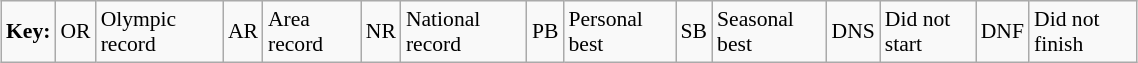<table class="wikitable" width="60%" style="margin:0.5em auto; font-size:90%;position:relative;">
<tr>
<td><strong>Key:</strong></td>
<td align="center">OR</td>
<td>Olympic record</td>
<td align="center">AR</td>
<td>Area record</td>
<td align="center">NR</td>
<td>National record</td>
<td align="center">PB</td>
<td>Personal best</td>
<td align="center">SB</td>
<td>Seasonal best</td>
<td align="center">DNS</td>
<td>Did not start</td>
<td align="center">DNF</td>
<td>Did not finish</td>
</tr>
</table>
